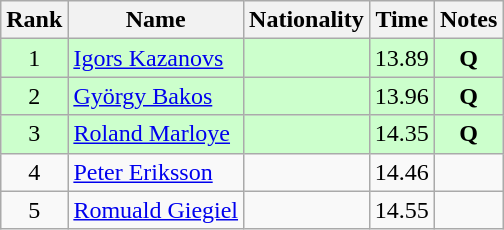<table class="wikitable sortable" style="text-align:center">
<tr>
<th>Rank</th>
<th>Name</th>
<th>Nationality</th>
<th>Time</th>
<th>Notes</th>
</tr>
<tr bgcolor=ccffcc>
<td>1</td>
<td align=left><a href='#'>Igors Kazanovs</a></td>
<td align=left></td>
<td>13.89</td>
<td><strong>Q</strong></td>
</tr>
<tr bgcolor=ccffcc>
<td>2</td>
<td align=left><a href='#'>György Bakos</a></td>
<td align=left></td>
<td>13.96</td>
<td><strong>Q</strong></td>
</tr>
<tr bgcolor=ccffcc>
<td>3</td>
<td align=left><a href='#'>Roland Marloye</a></td>
<td align=left></td>
<td>14.35</td>
<td><strong>Q</strong></td>
</tr>
<tr>
<td>4</td>
<td align=left><a href='#'>Peter Eriksson</a></td>
<td align=left></td>
<td>14.46</td>
<td></td>
</tr>
<tr>
<td>5</td>
<td align=left><a href='#'>Romuald Giegiel</a></td>
<td align=left></td>
<td>14.55</td>
<td></td>
</tr>
</table>
